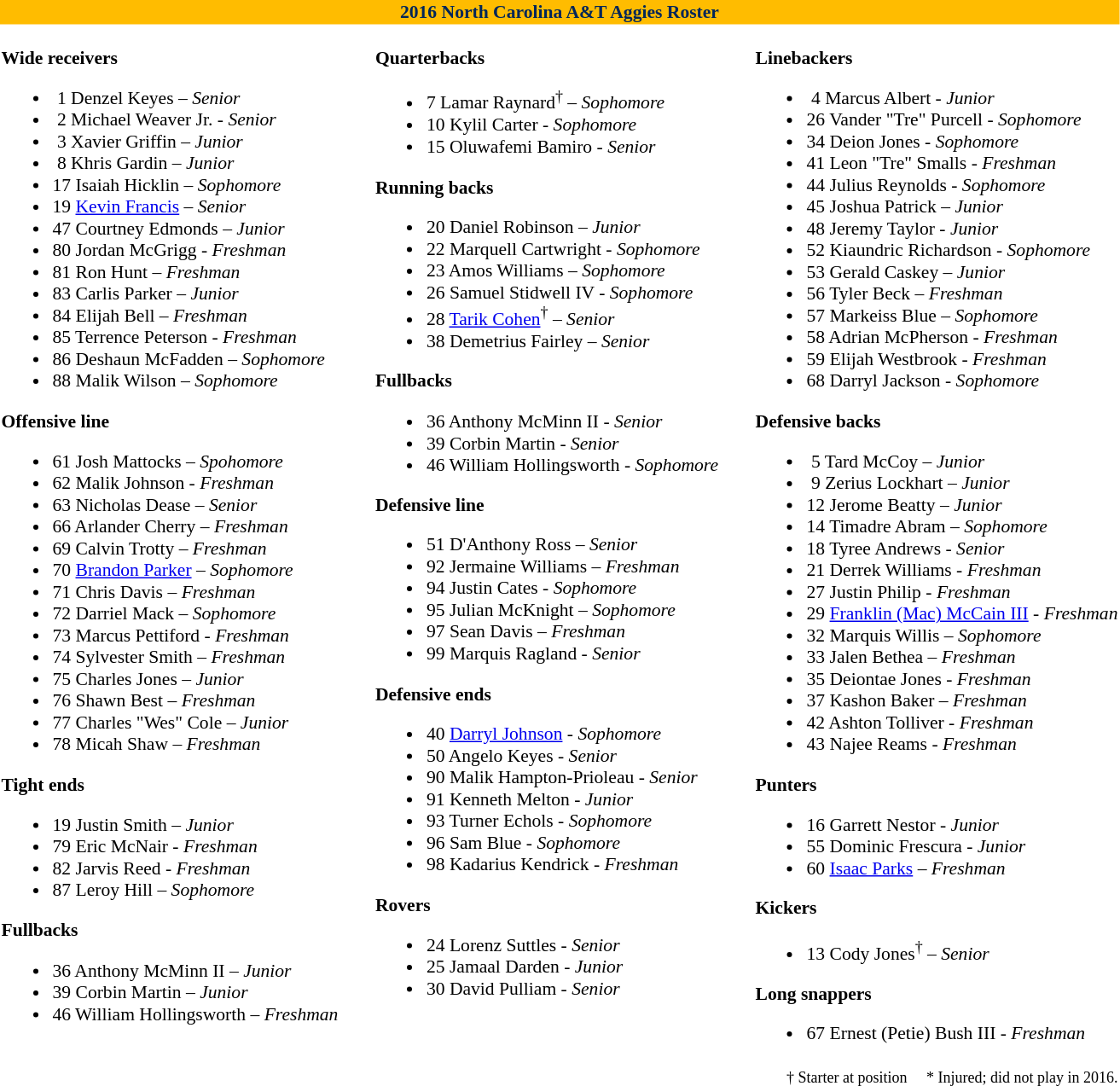<table class="toccolours" style="border-collapse:collapse; font-size:90%;">
<tr>
<th colspan="7" style="background-color: #FFBC00; color:#002659; text-align: center;"><strong>2016 North Carolina A&T Aggies Roster</strong> </th>
</tr>
<tr>
<td valign="top"><br><strong>Wide receivers</strong><ul><li> 1 Denzel Keyes – <em>Senior</em></li><li> 2 Michael Weaver Jr. - <em>Senior</em></li><li> 3 Xavier Griffin  – <em> Junior</em></li><li> 8 Khris Gardin  – <em>Junior</em></li><li>17 Isaiah Hicklin – <em>Sophomore</em></li><li>19 <a href='#'>Kevin Francis</a> – <em> Senior</em></li><li>47 Courtney Edmonds – <em>Junior</em></li><li>80 Jordan McGrigg - <em> Freshman</em></li><li>81 Ron Hunt – <em>Freshman</em></li><li>83 Carlis Parker – <em>Junior</em></li><li>84 Elijah Bell – <em>Freshman</em></li><li>85 Terrence Peterson - <em> Freshman</em></li><li>86 Deshaun McFadden – <em>Sophomore</em></li><li>88 Malik Wilson – <em> Sophomore</em></li></ul><strong>Offensive line</strong><ul><li>61 Josh Mattocks – <em> Spohomore</em></li><li>62 Malik Johnson - <em>Freshman</em></li><li>63 Nicholas Dease – <em>Senior</em></li><li>66 Arlander Cherry – <em>Freshman</em></li><li>69 Calvin Trotty – <em>Freshman</em></li><li>70 <a href='#'>Brandon Parker</a> – <em> Sophomore</em></li><li>71 Chris Davis – <em>Freshman</em></li><li>72 Darriel Mack – <em> Sophomore</em></li><li>73 Marcus Pettiford - <em>Freshman</em></li><li>74 Sylvester Smith – <em>Freshman</em></li><li>75 Charles Jones – <em>Junior</em></li><li>76 Shawn Best – <em> Freshman</em></li><li>77 Charles "Wes" Cole – <em>Junior</em></li><li>78 Micah Shaw – <em>Freshman</em></li></ul><strong>Tight ends</strong><ul><li>19 Justin Smith – <em> Junior</em></li><li>79 Eric McNair - <em> Freshman</em></li><li>82 Jarvis Reed - <em>Freshman</em></li><li>87 Leroy Hill – <em> Sophomore</em></li></ul><strong>Fullbacks</strong><ul><li>36 Anthony McMinn II – <em> Junior</em></li><li>39 Corbin Martin – <em>Junior</em></li><li>46 William Hollingsworth – <em>Freshman</em></li></ul></td>
<td width="25"> </td>
<td valign="top"><br><strong>Quarterbacks</strong><ul><li>7 Lamar Raynard<sup>†</sup> – <em> Sophomore</em></li><li>10 Kylil Carter - <em>Sophomore</em></li><li>15 Oluwafemi Bamiro - <em> Senior</em></li></ul><strong>Running backs</strong><ul><li>20 Daniel Robinson – <em> Junior</em></li><li>22 Marquell Cartwright - <em> Sophomore</em></li><li>23 Amos Williams – <em> Sophomore</em></li><li>26 Samuel Stidwell IV - <em>Sophomore</em></li><li>28 <a href='#'>Tarik Cohen</a><sup>†</sup> – <em>Senior</em></li><li>38 Demetrius Fairley – <em>Senior</em></li></ul><strong>Fullbacks</strong><ul><li>36 Anthony McMinn II - <em> Senior</em></li><li>39 Corbin Martin - <em>Senior</em></li><li>46 William Hollingsworth - <em>Sophomore</em></li></ul><strong>Defensive line</strong><ul><li>51 D'Anthony Ross – <em>Senior</em></li><li>92 Jermaine Williams – <em>Freshman</em></li><li>94 Justin Cates - <em>Sophomore</em></li><li>95 Julian McKnight – <em> Sophomore</em></li><li>97 Sean Davis – <em>Freshman</em></li><li>99 Marquis Ragland - <em> Senior</em></li></ul><strong>Defensive ends</strong><ul><li>40 <a href='#'>Darryl Johnson</a> - <em>Sophomore</em></li><li>50 Angelo Keyes - <em> Senior</em></li><li>90 Malik Hampton-Prioleau - <em>Senior</em></li><li>91 Kenneth Melton - <em> Junior</em></li><li>93 Turner Echols - <em> Sophomore</em></li><li>96 Sam Blue - <em> Sophomore</em></li><li>98 Kadarius Kendrick - <em> Freshman</em></li></ul><strong>Rovers</strong><ul><li>24 Lorenz Suttles - <em>Senior</em></li><li>25 Jamaal Darden - <em>Junior</em></li><li>30 David Pulliam - <em> Senior</em></li></ul></td>
<td width="25"> </td>
<td valign="top"><br><strong>Linebackers</strong><ul><li> 4 Marcus Albert - <em> Junior</em></li><li>26 Vander "Tre" Purcell - <em>Sophomore</em></li><li>34 Deion Jones - <em> Sophomore</em></li><li>41 Leon "Tre" Smalls - <em>Freshman</em></li><li>44 Julius Reynolds - <em> Sophomore</em></li><li>45 Joshua Patrick – <em>Junior</em></li><li>48 Jeremy Taylor - <em>Junior</em></li><li>52 Kiaundric Richardson - <em>Sophomore</em></li><li>53 Gerald Caskey – <em> Junior</em></li><li>56 Tyler Beck – <em>Freshman</em></li><li>57 Markeiss Blue – <em> Sophomore</em></li><li>58 Adrian McPherson - <em> Freshman</em></li><li>59 Elijah Westbrook - <em>Freshman</em></li><li>68 Darryl Jackson - <em> Sophomore</em></li></ul><strong>Defensive backs</strong><ul><li> 5 Tard McCoy – <em> Junior</em></li><li> 9 Zerius Lockhart – <em> Junior</em></li><li>12 Jerome Beatty – <em> Junior</em></li><li>14 Timadre Abram – <em> Sophomore</em></li><li>18 Tyree Andrews - <em> Senior</em></li><li>21 Derrek Williams - <em>Freshman</em></li><li>27 Justin Philip - <em>Freshman</em></li><li>29 <a href='#'>Franklin (Mac) McCain III</a> - <em>Freshman</em></li><li>32 Marquis Willis – <em> Sophomore</em></li><li>33 Jalen Bethea – <em> Freshman</em></li><li>35 Deiontae Jones - <em>Freshman</em></li><li>37 Kashon Baker – <em>Freshman</em></li><li>42 Ashton Tolliver - <em>Freshman</em></li><li>43 Najee Reams - <em>Freshman</em></li></ul><strong>Punters</strong><ul><li>16 Garrett Nestor - <em>Junior</em></li><li>55 Dominic Frescura - <em> Junior</em></li><li>60 <a href='#'>Isaac Parks</a>  – <em>Freshman</em></li></ul><strong>Kickers</strong><ul><li>13 Cody Jones<sup>†</sup> – <em>Senior</em></li></ul><strong>Long snappers</strong><ul><li>67 Ernest (Petie) Bush III - <em>Freshman</em></li></ul></td>
</tr>
<tr>
<td colspan="5" valign="bottom" align="right"><small>† Starter at position     * Injured; did not play in 2016.</small></td>
</tr>
</table>
